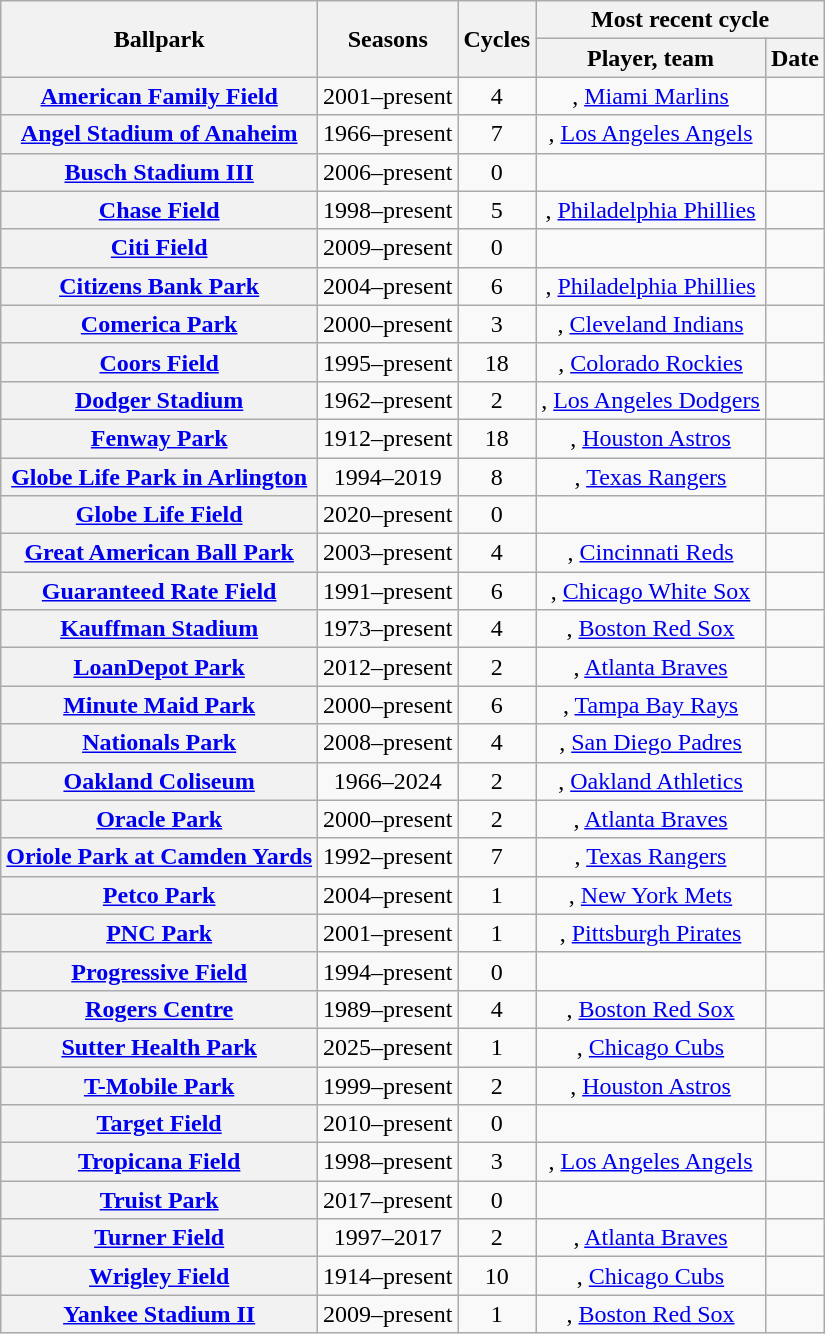<table class="wikitable sortable plainrowheaders" style="text-align:center">
<tr>
<th rowspan=2>Ballpark</th>
<th rowspan=2>Seasons</th>
<th rowspan=2>Cycles</th>
<th colspan=2>Most recent cycle</th>
</tr>
<tr>
<th>Player, team</th>
<th>Date</th>
</tr>
<tr>
<th scope="row"><strong><a href='#'>American Family Field</a></strong></th>
<td>2001–present</td>
<td>4</td>
<td>, <a href='#'>Miami Marlins</a></td>
<td></td>
</tr>
<tr>
<th scope="row"><strong><a href='#'>Angel Stadium of Anaheim</a></strong></th>
<td>1966–present</td>
<td>7</td>
<td>, <a href='#'>Los Angeles Angels</a></td>
<td></td>
</tr>
<tr>
<th scope="row"><strong><a href='#'>Busch Stadium III</a></strong></th>
<td>2006–present</td>
<td>0</td>
<td></td>
<td></td>
</tr>
<tr>
<th scope="row"><strong><a href='#'>Chase Field</a></strong></th>
<td>1998–present</td>
<td>5</td>
<td>, <a href='#'>Philadelphia Phillies</a></td>
<td></td>
</tr>
<tr>
<th scope="row"><strong><a href='#'>Citi Field</a></strong></th>
<td>2009–present</td>
<td>0</td>
<td></td>
<td></td>
</tr>
<tr>
<th scope="row"><strong><a href='#'>Citizens Bank Park</a></strong></th>
<td>2004–present</td>
<td>6</td>
<td>, <a href='#'>Philadelphia Phillies</a></td>
<td></td>
</tr>
<tr>
<th scope="row"><strong><a href='#'>Comerica Park</a></strong></th>
<td>2000–present</td>
<td>3</td>
<td>, <a href='#'>Cleveland Indians</a></td>
<td></td>
</tr>
<tr>
<th scope="row"><strong><a href='#'>Coors Field</a></strong></th>
<td>1995–present</td>
<td>18</td>
<td>, <a href='#'>Colorado Rockies</a></td>
<td></td>
</tr>
<tr>
<th scope="row"><strong><a href='#'>Dodger Stadium</a></strong></th>
<td>1962–present</td>
<td>2</td>
<td>, <a href='#'>Los Angeles Dodgers</a></td>
<td></td>
</tr>
<tr>
<th scope="row"><strong><a href='#'>Fenway Park</a></strong></th>
<td>1912–present</td>
<td>18</td>
<td>, <a href='#'>Houston Astros</a></td>
<td></td>
</tr>
<tr>
<th scope="row"><a href='#'>Globe Life Park in Arlington</a></th>
<td>1994–2019</td>
<td>8</td>
<td>, <a href='#'>Texas Rangers</a></td>
<td></td>
</tr>
<tr>
<th scope="row"><strong><a href='#'>Globe Life Field</a></strong></th>
<td>2020–present</td>
<td>0</td>
<td></td>
<td></td>
</tr>
<tr>
<th scope="row"><strong><a href='#'>Great American Ball Park</a></strong></th>
<td>2003–present</td>
<td>4</td>
<td>, <a href='#'>Cincinnati Reds</a></td>
<td></td>
</tr>
<tr>
<th scope="row"><strong><a href='#'>Guaranteed Rate Field</a></strong></th>
<td>1991–present</td>
<td>6</td>
<td>, <a href='#'>Chicago White Sox</a></td>
<td></td>
</tr>
<tr>
<th scope="row"><strong><a href='#'>Kauffman Stadium</a></strong></th>
<td>1973–present</td>
<td>4</td>
<td>, <a href='#'>Boston Red Sox</a></td>
<td></td>
</tr>
<tr>
<th scope="row"><strong><a href='#'>LoanDepot Park</a></strong></th>
<td>2012–present</td>
<td>2</td>
<td>, <a href='#'>Atlanta Braves</a></td>
<td></td>
</tr>
<tr>
<th scope="row"><strong><a href='#'>Minute Maid Park</a></strong></th>
<td>2000–present</td>
<td>6</td>
<td>, <a href='#'>Tampa Bay Rays</a></td>
<td></td>
</tr>
<tr>
<th scope="row"><strong><a href='#'>Nationals Park</a></strong></th>
<td>2008–present</td>
<td>4</td>
<td>, <a href='#'>San Diego Padres</a></td>
<td></td>
</tr>
<tr>
<th scope="row"><a href='#'>Oakland Coliseum</a></th>
<td>1966–2024</td>
<td>2</td>
<td>, <a href='#'>Oakland Athletics</a></td>
<td></td>
</tr>
<tr>
<th scope="row"><strong><a href='#'>Oracle Park</a></strong></th>
<td>2000–present</td>
<td>2</td>
<td>, <a href='#'>Atlanta Braves</a></td>
<td></td>
</tr>
<tr>
<th scope="row"><strong><a href='#'>Oriole Park at Camden Yards</a></strong></th>
<td>1992–present</td>
<td>7</td>
<td>, <a href='#'>Texas Rangers</a></td>
<td></td>
</tr>
<tr>
<th scope="row"><strong><a href='#'>Petco Park</a></strong></th>
<td>2004–present</td>
<td>1</td>
<td>, <a href='#'>New York Mets</a></td>
<td></td>
</tr>
<tr>
<th scope="row"><strong><a href='#'>PNC Park</a></strong></th>
<td>2001–present</td>
<td>1</td>
<td>, <a href='#'>Pittsburgh Pirates</a></td>
<td></td>
</tr>
<tr>
<th scope="row"><strong><a href='#'>Progressive Field</a></strong></th>
<td>1994–present</td>
<td>0</td>
<td></td>
<td></td>
</tr>
<tr>
<th scope="row"><strong><a href='#'>Rogers Centre</a></strong></th>
<td>1989–present</td>
<td>4</td>
<td>, <a href='#'>Boston Red Sox</a></td>
<td></td>
</tr>
<tr>
<th scope="row"><strong><a href='#'>Sutter Health Park</a></strong></th>
<td>2025–present</td>
<td>1</td>
<td>, <a href='#'>Chicago Cubs</a></td>
<td></td>
</tr>
<tr>
<th scope="row"><strong><a href='#'>T-Mobile Park</a></strong></th>
<td>1999–present</td>
<td>2</td>
<td>, <a href='#'>Houston Astros</a></td>
<td></td>
</tr>
<tr>
<th scope="row"><strong><a href='#'>Target Field</a></strong></th>
<td>2010–present</td>
<td>0</td>
<td></td>
<td></td>
</tr>
<tr>
<th scope="row"><strong><a href='#'>Tropicana Field</a></strong></th>
<td>1998–present</td>
<td>3</td>
<td>, <a href='#'>Los Angeles Angels</a></td>
<td></td>
</tr>
<tr>
<th scope="row"><strong><a href='#'>Truist Park</a></strong></th>
<td>2017–present</td>
<td>0</td>
<td></td>
<td></td>
</tr>
<tr>
<th scope="row"><a href='#'>Turner Field</a></th>
<td>1997–2017</td>
<td>2</td>
<td>, <a href='#'>Atlanta Braves</a></td>
<td></td>
</tr>
<tr>
<th scope="row"><strong><a href='#'>Wrigley Field</a></strong></th>
<td>1914–present</td>
<td>10</td>
<td>, <a href='#'>Chicago Cubs</a></td>
<td></td>
</tr>
<tr>
<th scope="row"><strong><a href='#'>Yankee Stadium II</a></strong></th>
<td>2009–present</td>
<td>1</td>
<td>, <a href='#'>Boston Red Sox</a></td>
<td></td>
</tr>
</table>
